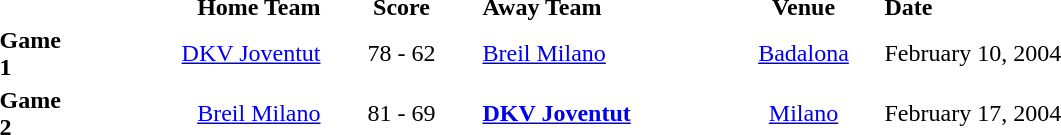<table style="text-align:center" cellpadding=1 border=0>
<tr>
<th width=50></th>
<th width=160 align=right>Home Team</th>
<th width=100>Score</th>
<th width=160 align=left>Away Team</th>
<th width=100>Venue</th>
<th width=200 align=left>Date</th>
</tr>
<tr>
<td align=left><strong>Game 1</strong></td>
<td align=right><a href='#'>DKV Joventut</a> </td>
<td>78 - 62</td>
<td align=left> <a href='#'>Breil Milano</a></td>
<td><a href='#'>Badalona</a></td>
<td align=left>February 10, 2004</td>
</tr>
<tr>
<td align=left><strong>Game 2</strong></td>
<td align=right><a href='#'>Breil Milano</a> </td>
<td>81 - 69</td>
<td align=left> <strong><a href='#'>DKV Joventut</a></strong></td>
<td><a href='#'>Milano</a></td>
<td align=left>February 17, 2004</td>
</tr>
</table>
